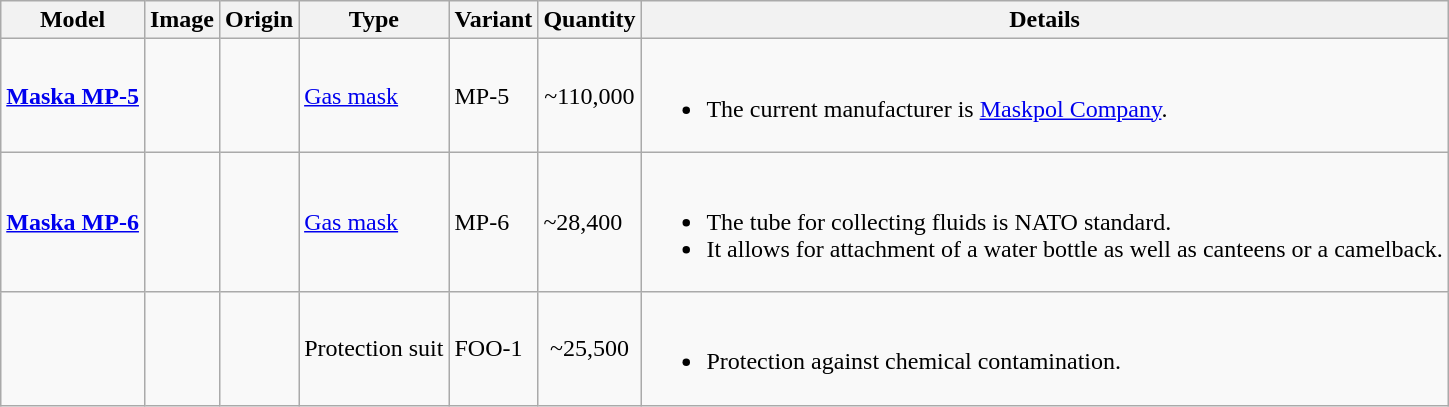<table class="wikitable">
<tr>
<th>Model</th>
<th>Image</th>
<th>Origin</th>
<th>Type</th>
<th>Variant</th>
<th>Quantity</th>
<th>Details</th>
</tr>
<tr>
<td><strong><a href='#'>Maska MP-5</a></strong></td>
<td></td>
<td><small></small></td>
<td><a href='#'>Gas mask</a></td>
<td>MP-5</td>
<td style="text-align: center;">~110,000 </td>
<td><br><ul><li>The current manufacturer is <a href='#'>Maskpol Company</a>.</li></ul></td>
</tr>
<tr>
<td><strong><a href='#'>Maska MP-6</a></strong></td>
<td></td>
<td><small></small></td>
<td><a href='#'>Gas mask</a></td>
<td>MP-6</td>
<td>~28,400 </td>
<td><br><ul><li>The tube for collecting fluids is NATO standard.</li><li>It allows for attachment of a water bottle as well as canteens or a camelback.</li></ul></td>
</tr>
<tr>
<td><strong></strong></td>
<td></td>
<td><small></small></td>
<td>Protection suit</td>
<td>FOO-1</td>
<td style="text-align: center;">~25,500 </td>
<td><br><ul><li>Protection against chemical contamination.</li></ul></td>
</tr>
</table>
